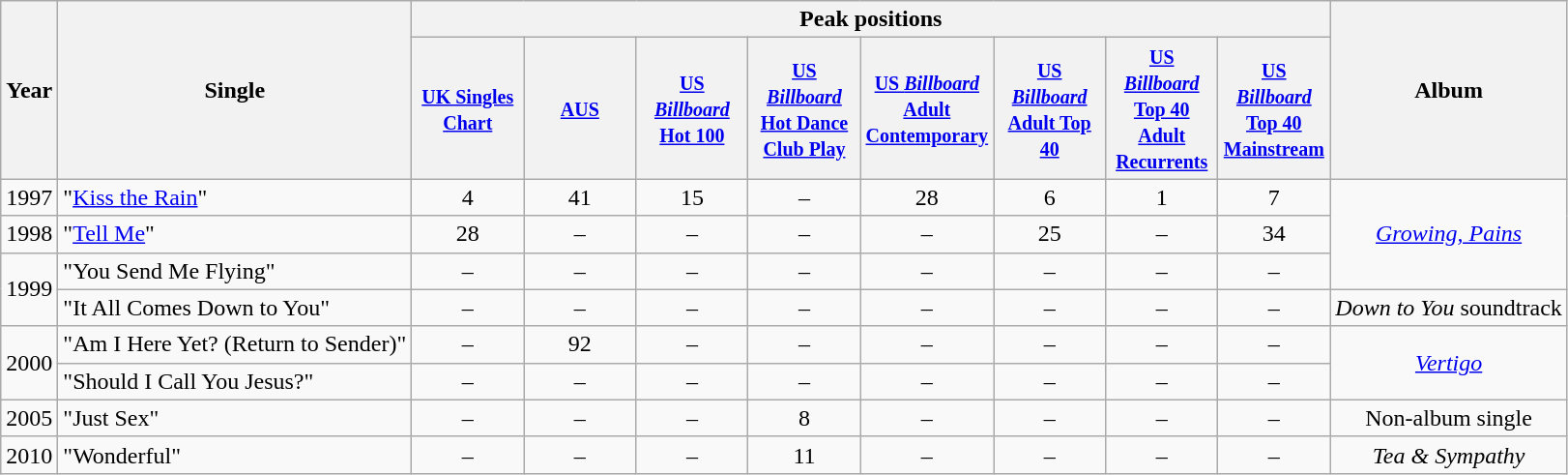<table class="wikitable">
<tr>
<th ! rowspan="2">Year</th>
<th ! rowspan="2">Single</th>
<th ! colspan="8">Peak positions</th>
<th ! rowspan="2">Album</th>
</tr>
<tr style="background:#fff;">
<th style="width:70px;"><small><a href='#'>UK Singles Chart</a></small></th>
<th style="width:70px;"><small><a href='#'>AUS</a></small><br></th>
<th style="width:70px;"><small><a href='#'>US <em>Billboard</em> Hot 100</a></small></th>
<th style="width:70px;"><small><a href='#'>US <em>Billboard</em> Hot Dance Club Play</a></small></th>
<th style="width:70px;"><small><a href='#'>US <em>Billboard</em> Adult Contemporary</a></small></th>
<th style="width:70px;"><small><a href='#'>US <em>Billboard</em> Adult Top 40</a></small></th>
<th style="width:70px;"><small><a href='#'>US <em>Billboard</em> Top 40 Adult Recurrents</a></small></th>
<th style="width:70px;"><small><a href='#'>US <em>Billboard</em> Top 40 Mainstream</a></small></th>
</tr>
<tr>
<td style="text-align:center;">1997</td>
<td align="left">"<a href='#'>Kiss the Rain</a>"</td>
<td style="text-align:center;">4</td>
<td style="text-align:center;">41</td>
<td style="text-align:center;">15</td>
<td style="text-align:center;">–</td>
<td style="text-align:center;">28</td>
<td style="text-align:center;">6</td>
<td style="text-align:center;">1</td>
<td style="text-align:center;">7</td>
<td style="text-align:center;" rowspan="3"><em><a href='#'>Growing, Pains</a></em></td>
</tr>
<tr>
<td style="text-align:center;">1998</td>
<td align="left">"<a href='#'>Tell Me</a>"</td>
<td style="text-align:center;">28</td>
<td style="text-align:center;">–</td>
<td style="text-align:center;">–</td>
<td style="text-align:center;">–</td>
<td style="text-align:center;">–</td>
<td style="text-align:center;">25</td>
<td style="text-align:center;">–</td>
<td style="text-align:center;">34</td>
</tr>
<tr>
<td style="text-align:center;" rowspan="2">1999</td>
<td align="left">"You Send Me Flying"</td>
<td style="text-align:center;">–</td>
<td style="text-align:center;">–</td>
<td style="text-align:center;">–</td>
<td style="text-align:center;">–</td>
<td style="text-align:center;">–</td>
<td style="text-align:center;">–</td>
<td style="text-align:center;">–</td>
<td style="text-align:center;">–</td>
</tr>
<tr>
<td align="left">"It All Comes Down to You"</td>
<td style="text-align:center;">–</td>
<td style="text-align:center;">–</td>
<td style="text-align:center;">–</td>
<td style="text-align:center;">–</td>
<td style="text-align:center;">–</td>
<td style="text-align:center;">–</td>
<td style="text-align:center;">–</td>
<td style="text-align:center;">–</td>
<td style="text-align:center;"><em>Down to You</em> soundtrack</td>
</tr>
<tr>
<td style="text-align:center;" rowspan="2">2000</td>
<td align="left">"Am I Here Yet? (Return to Sender)"</td>
<td style="text-align:center;">–</td>
<td style="text-align:center;">92</td>
<td style="text-align:center;">–</td>
<td style="text-align:center;">–</td>
<td style="text-align:center;">–</td>
<td style="text-align:center;">–</td>
<td style="text-align:center;">–</td>
<td style="text-align:center;">–</td>
<td style="text-align:center;" rowspan="2"><em><a href='#'>Vertigo</a></em></td>
</tr>
<tr>
<td align="left">"Should I Call You Jesus?"</td>
<td style="text-align:center;">–</td>
<td style="text-align:center;">–</td>
<td style="text-align:center;">–</td>
<td style="text-align:center;">–</td>
<td style="text-align:center;">–</td>
<td style="text-align:center;">–</td>
<td style="text-align:center;">–</td>
<td style="text-align:center;">–</td>
</tr>
<tr>
<td style="text-align:center;">2005</td>
<td align="left">"Just Sex"</td>
<td style="text-align:center;">–</td>
<td style="text-align:center;">–</td>
<td style="text-align:center;">–</td>
<td style="text-align:center;">8</td>
<td style="text-align:center;">–</td>
<td style="text-align:center;">–</td>
<td style="text-align:center;">–</td>
<td style="text-align:center;">–</td>
<td style="text-align:center;">Non-album single</td>
</tr>
<tr>
<td style="text-align:center;">2010</td>
<td align="left">"Wonderful"</td>
<td style="text-align:center;">–</td>
<td style="text-align:center;">–</td>
<td style="text-align:center;">–</td>
<td style="text-align:center;">11</td>
<td style="text-align:center;">–</td>
<td style="text-align:center;">–</td>
<td style="text-align:center;">–</td>
<td style="text-align:center;">–</td>
<td style="text-align:center;"><em>Tea & Sympathy</em></td>
</tr>
</table>
